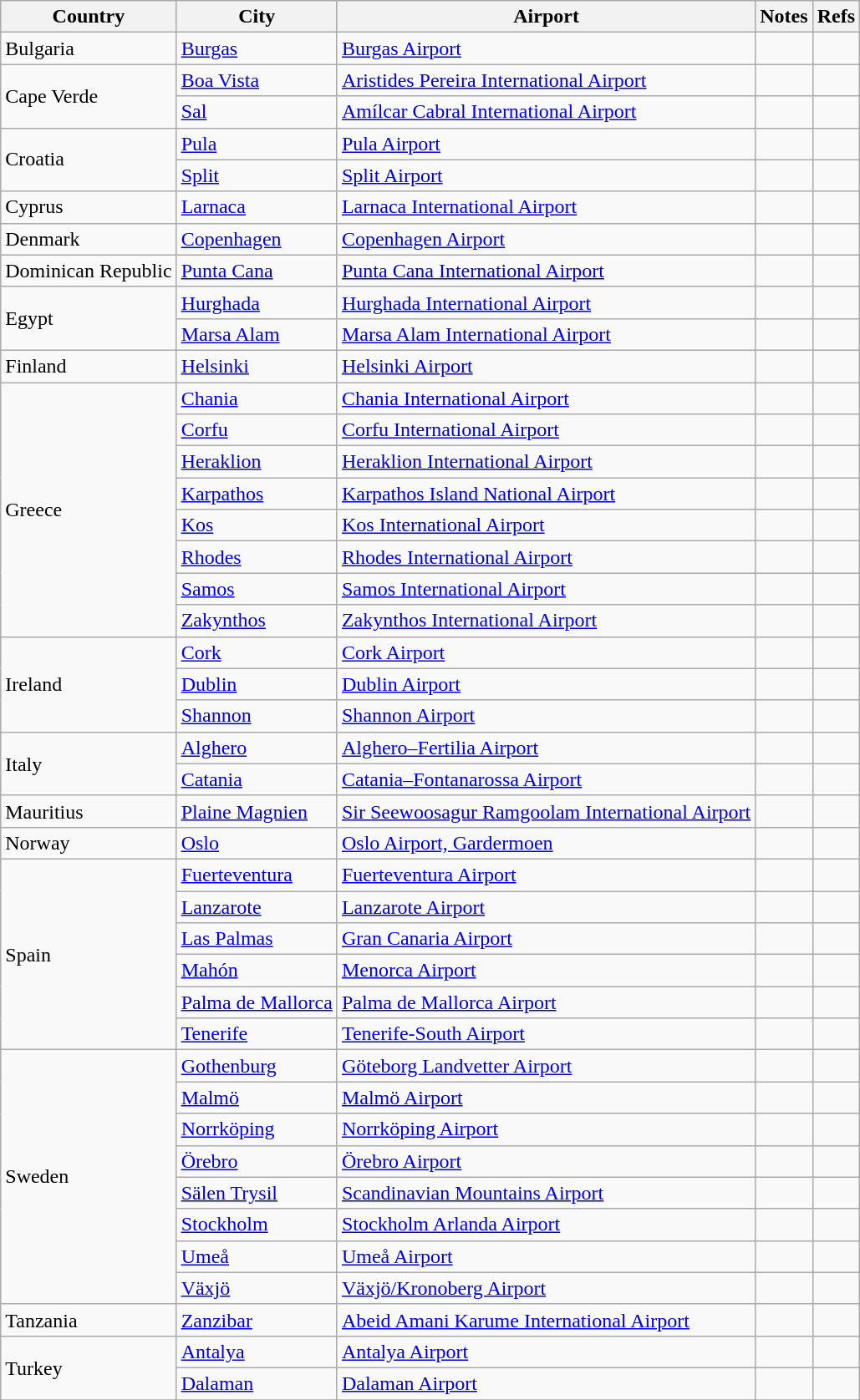<table class="sortable wikitable">
<tr>
<th>Country</th>
<th>City</th>
<th>Airport</th>
<th>Notes</th>
<th>Refs</th>
</tr>
<tr>
<td>Bulgaria</td>
<td><a href='#'>Burgas</a></td>
<td><a href='#'>Burgas Airport</a></td>
<td></td>
<td align=center></td>
</tr>
<tr>
<td rowspan=2>Cape Verde</td>
<td><a href='#'>Boa Vista</a></td>
<td><a href='#'>Aristides Pereira International Airport</a></td>
<td></td>
<td align=center></td>
</tr>
<tr>
<td><a href='#'>Sal</a></td>
<td><a href='#'>Amílcar Cabral International Airport</a></td>
<td></td>
<td align=center></td>
</tr>
<tr>
<td rowspan=2>Croatia</td>
<td><a href='#'>Pula</a></td>
<td><a href='#'>Pula Airport</a></td>
<td></td>
<td align=center></td>
</tr>
<tr>
<td><a href='#'>Split</a></td>
<td><a href='#'>Split Airport</a></td>
<td></td>
<td align=center></td>
</tr>
<tr>
<td>Cyprus</td>
<td><a href='#'>Larnaca</a></td>
<td><a href='#'>Larnaca International Airport</a></td>
<td></td>
<td align=center></td>
</tr>
<tr>
<td>Denmark</td>
<td><a href='#'>Copenhagen</a></td>
<td><a href='#'>Copenhagen Airport</a></td>
<td></td>
<td align=center></td>
</tr>
<tr>
<td>Dominican Republic</td>
<td><a href='#'>Punta Cana</a></td>
<td><a href='#'>Punta Cana International Airport</a></td>
<td></td>
<td align=center></td>
</tr>
<tr>
<td rowspan=2>Egypt</td>
<td><a href='#'>Hurghada</a></td>
<td><a href='#'>Hurghada International Airport</a></td>
<td></td>
<td align=center></td>
</tr>
<tr>
<td><a href='#'>Marsa Alam</a></td>
<td><a href='#'>Marsa Alam International Airport</a></td>
<td></td>
<td align=center></td>
</tr>
<tr>
<td>Finland</td>
<td><a href='#'>Helsinki</a></td>
<td><a href='#'>Helsinki Airport</a></td>
<td></td>
<td align=center></td>
</tr>
<tr>
<td rowspan=8>Greece</td>
<td><a href='#'>Chania</a></td>
<td><a href='#'>Chania International Airport</a></td>
<td></td>
<td align=center></td>
</tr>
<tr>
<td><a href='#'>Corfu</a></td>
<td><a href='#'>Corfu International Airport</a></td>
<td></td>
<td align=center></td>
</tr>
<tr>
<td><a href='#'>Heraklion</a></td>
<td><a href='#'>Heraklion International Airport</a></td>
<td></td>
<td align=center></td>
</tr>
<tr>
<td><a href='#'>Karpathos</a></td>
<td><a href='#'>Karpathos Island National Airport</a></td>
<td></td>
<td align=center></td>
</tr>
<tr>
<td><a href='#'>Kos</a></td>
<td><a href='#'>Kos International Airport</a></td>
<td></td>
<td align=center></td>
</tr>
<tr>
<td><a href='#'>Rhodes</a></td>
<td><a href='#'>Rhodes International Airport</a></td>
<td></td>
<td align=center></td>
</tr>
<tr>
<td><a href='#'>Samos</a></td>
<td><a href='#'>Samos International Airport</a></td>
<td></td>
<td align=center></td>
</tr>
<tr>
<td><a href='#'>Zakynthos</a></td>
<td><a href='#'>Zakynthos International Airport</a></td>
<td></td>
<td align=center></td>
</tr>
<tr>
<td rowspan=3>Ireland</td>
<td><a href='#'>Cork</a></td>
<td><a href='#'>Cork Airport</a></td>
<td></td>
<td align=center></td>
</tr>
<tr>
<td><a href='#'>Dublin</a></td>
<td><a href='#'>Dublin Airport</a></td>
<td></td>
<td align=center></td>
</tr>
<tr>
<td><a href='#'>Shannon</a></td>
<td><a href='#'>Shannon Airport</a></td>
<td></td>
<td align=center></td>
</tr>
<tr>
<td rowspan=2>Italy</td>
<td><a href='#'>Alghero</a></td>
<td><a href='#'>Alghero–Fertilia Airport</a></td>
<td></td>
<td align=center></td>
</tr>
<tr>
<td><a href='#'>Catania</a></td>
<td><a href='#'>Catania–Fontanarossa Airport</a></td>
<td></td>
<td align=center></td>
</tr>
<tr>
<td>Mauritius</td>
<td><a href='#'>Plaine Magnien</a></td>
<td><a href='#'>Sir Seewoosagur Ramgoolam International Airport</a></td>
<td></td>
<td align=center></td>
</tr>
<tr>
<td>Norway</td>
<td><a href='#'>Oslo</a></td>
<td><a href='#'>Oslo Airport, Gardermoen</a></td>
<td></td>
<td align=center></td>
</tr>
<tr>
<td rowspan=6>Spain</td>
<td><a href='#'>Fuerteventura</a></td>
<td><a href='#'>Fuerteventura Airport</a></td>
<td></td>
<td align=center></td>
</tr>
<tr>
<td><a href='#'>Lanzarote</a></td>
<td><a href='#'>Lanzarote Airport</a></td>
<td></td>
<td align=center></td>
</tr>
<tr>
<td><a href='#'>Las Palmas</a></td>
<td><a href='#'>Gran Canaria Airport</a></td>
<td></td>
<td align=center></td>
</tr>
<tr>
<td><a href='#'>Mahón</a></td>
<td><a href='#'>Menorca Airport</a></td>
<td></td>
<td align=center></td>
</tr>
<tr>
<td><a href='#'>Palma de Mallorca</a></td>
<td><a href='#'>Palma de Mallorca Airport</a></td>
<td></td>
<td align=center></td>
</tr>
<tr>
<td><a href='#'>Tenerife</a></td>
<td><a href='#'>Tenerife-South Airport</a></td>
<td></td>
<td align=center></td>
</tr>
<tr>
<td rowspan=8>Sweden</td>
<td><a href='#'>Gothenburg</a></td>
<td><a href='#'>Göteborg Landvetter Airport</a></td>
<td></td>
<td align=center></td>
</tr>
<tr>
<td><a href='#'>Malmö</a></td>
<td><a href='#'>Malmö Airport</a></td>
<td></td>
<td align=center></td>
</tr>
<tr>
<td><a href='#'>Norrköping</a></td>
<td><a href='#'>Norrköping Airport</a></td>
<td></td>
<td align=center></td>
</tr>
<tr>
<td><a href='#'>Örebro</a></td>
<td><a href='#'>Örebro Airport</a></td>
<td></td>
<td align=center></td>
</tr>
<tr>
<td><a href='#'>Sälen Trysil</a></td>
<td><a href='#'>Scandinavian Mountains Airport</a></td>
<td></td>
<td align=center></td>
</tr>
<tr>
<td><a href='#'>Stockholm</a></td>
<td><a href='#'>Stockholm Arlanda Airport</a></td>
<td></td>
<td align=center></td>
</tr>
<tr>
<td><a href='#'>Umeå</a></td>
<td><a href='#'>Umeå Airport</a></td>
<td></td>
<td align=center></td>
</tr>
<tr>
<td><a href='#'>Växjö</a></td>
<td><a href='#'>Växjö/Kronoberg Airport</a></td>
<td></td>
<td align=center></td>
</tr>
<tr>
<td>Tanzania</td>
<td><a href='#'>Zanzibar</a></td>
<td><a href='#'>Abeid Amani Karume International Airport</a></td>
<td></td>
<td align=center></td>
</tr>
<tr>
<td rowspan=2>Turkey</td>
<td><a href='#'>Antalya</a></td>
<td><a href='#'>Antalya Airport</a></td>
<td></td>
<td align=center></td>
</tr>
<tr>
<td><a href='#'>Dalaman</a></td>
<td><a href='#'>Dalaman Airport</a></td>
<td></td>
<td align=center></td>
</tr>
<tr>
</tr>
</table>
